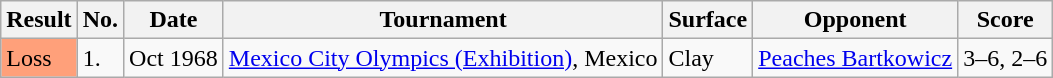<table class="wikitable">
<tr>
<th>Result</th>
<th>No.</th>
<th>Date</th>
<th>Tournament</th>
<th>Surface</th>
<th>Opponent</th>
<th>Score</th>
</tr>
<tr bgcolor=>
<td style="background:#ffa07a;">Loss</td>
<td>1.</td>
<td>Oct 1968</td>
<td><a href='#'>Mexico City Olympics (Exhibition)</a>, Mexico</td>
<td>Clay</td>
<td> <a href='#'>Peaches Bartkowicz</a></td>
<td>3–6, 2–6</td>
</tr>
</table>
